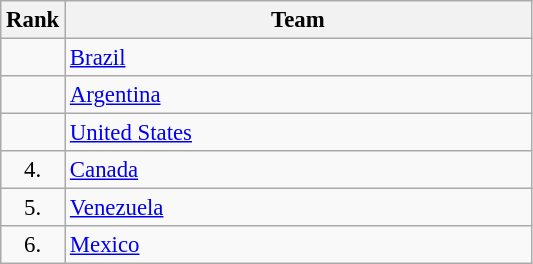<table class="wikitable" style="font-size:95%;">
<tr>
<th>Rank</th>
<th align="left" style="width: 20em">Team</th>
</tr>
<tr>
<td align="center"></td>
<td> <a href='#'>Brazil</a></td>
</tr>
<tr>
<td align="center"></td>
<td> <a href='#'>Argentina</a></td>
</tr>
<tr>
<td align="center"></td>
<td> <a href='#'>United States</a></td>
</tr>
<tr>
<td rowspan=1 align="center">4.</td>
<td> <a href='#'>Canada</a></td>
</tr>
<tr>
<td rowspan=1 align="center">5.</td>
<td> <a href='#'>Venezuela</a></td>
</tr>
<tr>
<td rowspan=1 align="center">6.</td>
<td> <a href='#'>Mexico</a></td>
</tr>
</table>
